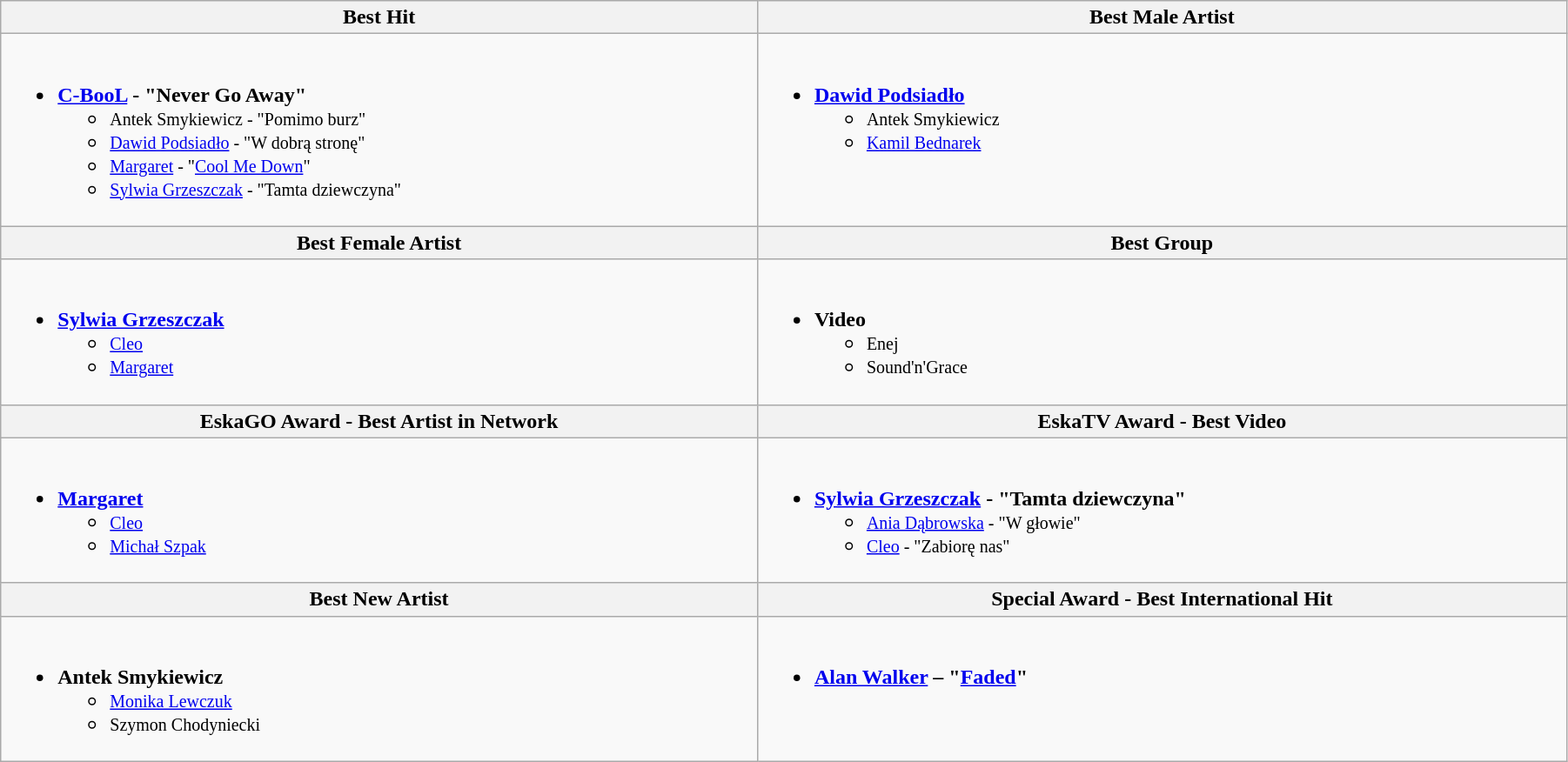<table class="wikitable" style="width:95%;" cellpadding="5">
<tr>
<th style="width=25%">Best Hit</th>
<th style="width=25%">Best Male Artist</th>
</tr>
<tr>
<td valign="top"><br><ul><li><strong><a href='#'>C-BooL</a> - "Never Go Away"</strong><ul><li><small>Antek Smykiewicz - "Pomimo burz"</small></li><li><small><a href='#'>Dawid Podsiadło</a> - "W dobrą stronę"</small></li><li><small><a href='#'>Margaret</a> - "<a href='#'>Cool Me Down</a>"</small></li><li><small><a href='#'>Sylwia Grzeszczak</a> - "Tamta dziewczyna"</small></li></ul></li></ul></td>
<td valign="top"><br><ul><li><strong><a href='#'>Dawid Podsiadło</a></strong><ul><li><small>Antek Smykiewicz</small></li><li><small><a href='#'>Kamil Bednarek</a></small></li></ul></li></ul></td>
</tr>
<tr>
<th style="width=25%">Best Female Artist</th>
<th style="width=25%">Best Group</th>
</tr>
<tr>
<td valign="top"><br><ul><li><strong><a href='#'>Sylwia Grzeszczak</a></strong><ul><li><small><a href='#'>Cleo</a></small></li><li><small><a href='#'>Margaret</a></small></li></ul></li></ul></td>
<td valign="top"><br><ul><li><strong>Video</strong><ul><li><small>Enej</small></li><li><small>Sound'n'Grace</small></li></ul></li></ul></td>
</tr>
<tr>
<th style="width=25%">EskaGO Award - Best Artist in Network</th>
<th style="width=25%">EskaTV Award - Best Video</th>
</tr>
<tr>
<td valign="top"><br><ul><li><a href='#'><strong>Margaret</strong></a><ul><li><small><a href='#'>Cleo</a></small></li><li><small><a href='#'>Michał Szpak</a></small></li></ul></li></ul></td>
<td valign="top"><br><ul><li><strong><a href='#'>Sylwia Grzeszczak</a> - "Tamta dziewczyna"</strong><ul><li><small><a href='#'>Ania Dąbrowska</a> - "W głowie"</small></li><li><small><a href='#'>Cleo</a> - "Zabiorę nas"</small></li></ul></li></ul></td>
</tr>
<tr>
<th style="width=25%">Best New Artist</th>
<th style="width=25%">Special Award - Best International Hit</th>
</tr>
<tr>
<td valign="top"><br><ul><li><strong>Antek Smykiewicz</strong><ul><li><small><a href='#'>Monika Lewczuk</a></small></li><li><small>Szymon Chodyniecki</small></li></ul></li></ul></td>
<td valign="top"><br><ul><li><strong><a href='#'>Alan Walker</a> – "<a href='#'>Faded</a>"</strong></li></ul></td>
</tr>
</table>
